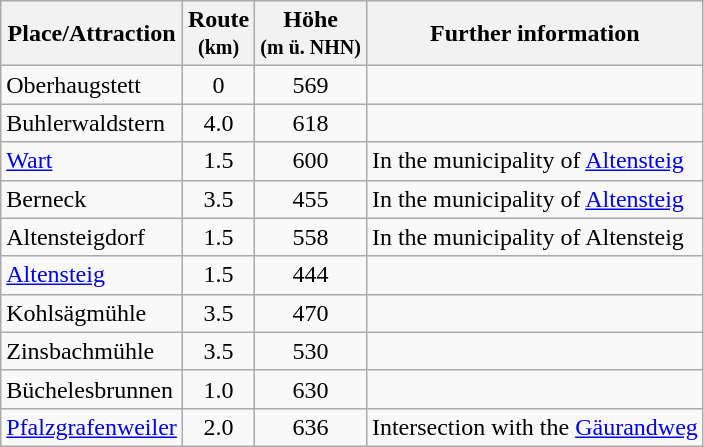<table class="wikitable toptextcells">
<tr class="hintergrundfarbe5">
<th>Place/Attraction</th>
<th>Route<br><small>(km)</small></th>
<th>Höhe<br><small>(m ü. NHN)</small></th>
<th class="unsortable">Further information</th>
</tr>
<tr>
<td>Oberhaugstett</td>
<td style="text-align:center">0</td>
<td style="text-align:center">569</td>
<td></td>
</tr>
<tr>
<td>Buhlerwaldstern</td>
<td style="text-align:center">4.0</td>
<td style="text-align:center">618</td>
<td></td>
</tr>
<tr>
<td><a href='#'>Wart</a></td>
<td style="text-align:center">1.5</td>
<td style="text-align:center">600</td>
<td>In the municipality of <a href='#'>Altensteig</a></td>
</tr>
<tr>
<td>Berneck</td>
<td style="text-align:center">3.5</td>
<td style="text-align:center">455</td>
<td>In the municipality of <a href='#'>Altensteig</a></td>
</tr>
<tr>
<td>Altensteigdorf</td>
<td style="text-align:center">1.5</td>
<td style="text-align:center">558</td>
<td>In the municipality of Altensteig</td>
</tr>
<tr>
<td><a href='#'>Altensteig</a></td>
<td style="text-align:center">1.5</td>
<td style="text-align:center">444</td>
<td></td>
</tr>
<tr>
<td>Kohlsägmühle</td>
<td style="text-align:center">3.5</td>
<td style="text-align:center">470</td>
<td></td>
</tr>
<tr>
<td>Zinsbachmühle</td>
<td style="text-align:center">3.5</td>
<td style="text-align:center">530</td>
<td></td>
</tr>
<tr>
<td>Büchelesbrunnen</td>
<td style="text-align:center">1.0</td>
<td style="text-align:center">630</td>
<td></td>
</tr>
<tr>
<td><a href='#'>Pfalzgrafenweiler</a></td>
<td style="text-align:center">2.0</td>
<td style="text-align:center">636</td>
<td>Intersection with the <a href='#'>Gäurandweg</a></td>
</tr>
</table>
